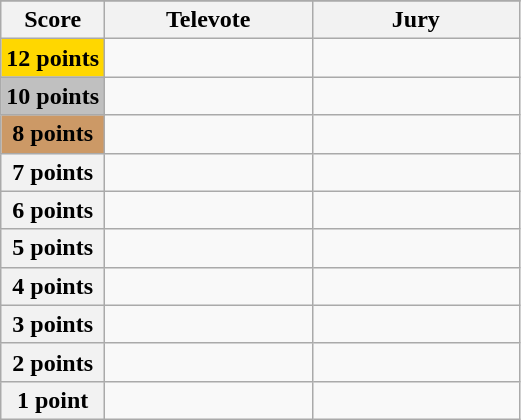<table class="wikitable">
<tr>
</tr>
<tr>
<th scope="col" width="20%">Score</th>
<th scope="col" width="40%">Televote</th>
<th scope="col" width="40%">Jury</th>
</tr>
<tr>
<th scope="row" style="background:gold">12 points</th>
<td></td>
<td></td>
</tr>
<tr>
<th scope="row" style="background:silver">10 points</th>
<td></td>
<td></td>
</tr>
<tr>
<th scope="row" style="background:#CC9966">8 points</th>
<td></td>
<td></td>
</tr>
<tr>
<th scope="row">7 points</th>
<td></td>
<td></td>
</tr>
<tr>
<th scope="row">6 points</th>
<td></td>
<td></td>
</tr>
<tr>
<th scope="row">5 points</th>
<td></td>
<td></td>
</tr>
<tr>
<th scope="row">4 points</th>
<td></td>
<td></td>
</tr>
<tr>
<th scope="row">3 points</th>
<td></td>
<td></td>
</tr>
<tr>
<th scope="row">2 points</th>
<td></td>
<td></td>
</tr>
<tr>
<th scope="row">1 point</th>
<td></td>
<td></td>
</tr>
</table>
